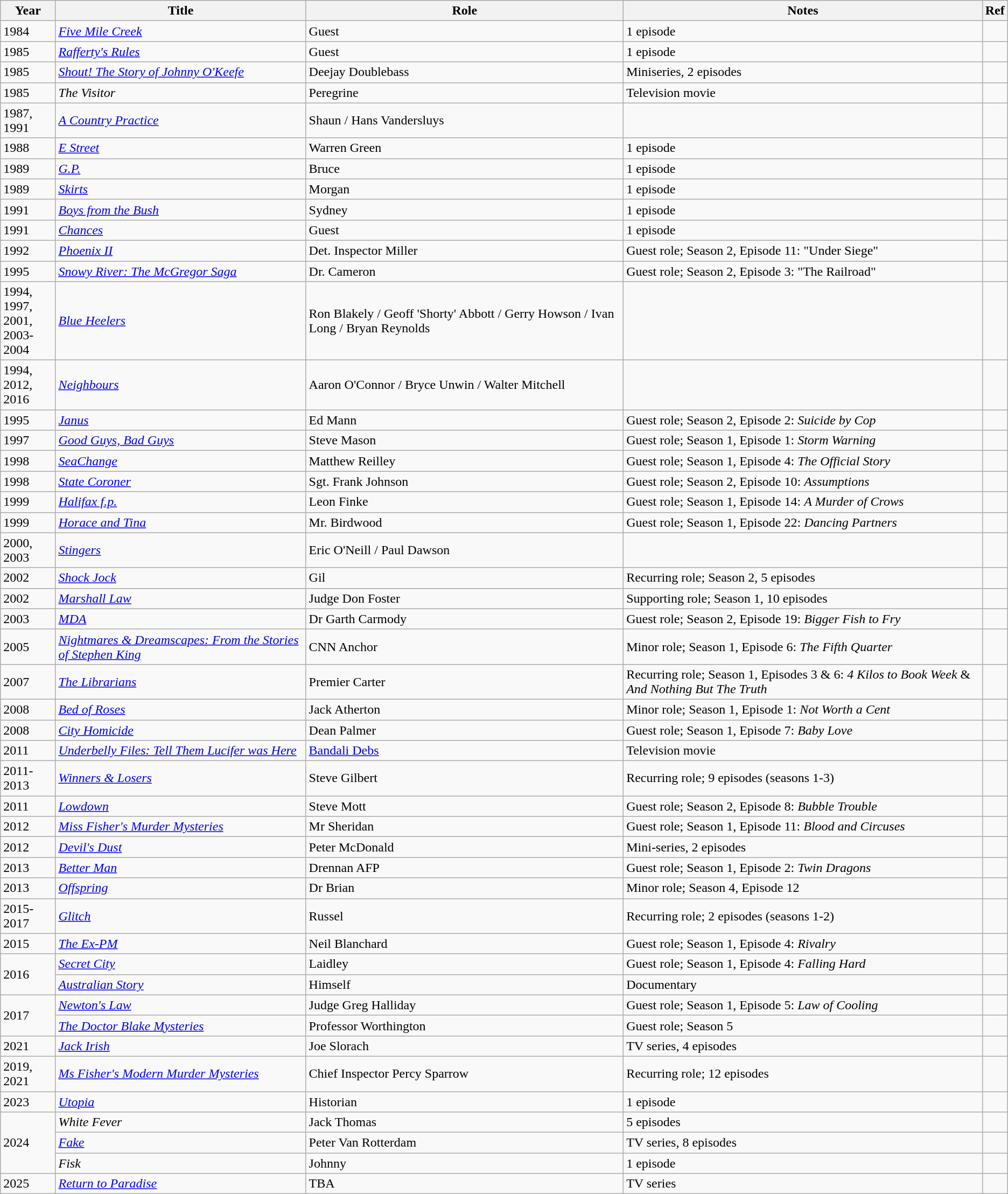<table class="wikitable sortable">
<tr>
<th>Year</th>
<th>Title</th>
<th>Role</th>
<th class="unsortable">Notes</th>
<th>Ref</th>
</tr>
<tr>
<td>1984</td>
<td><em><a href='#'>Five Mile Creek</a></em></td>
<td>Guest</td>
<td>1 episode</td>
<td></td>
</tr>
<tr>
<td>1985</td>
<td><em><a href='#'>Rafferty's Rules</a></em></td>
<td>Guest</td>
<td>1 episode</td>
<td></td>
</tr>
<tr>
<td>1985</td>
<td><em><a href='#'>Shout! The Story of Johnny O'Keefe</a></em></td>
<td>Deejay Doublebass</td>
<td>Miniseries, 2 episodes</td>
<td></td>
</tr>
<tr>
<td>1985</td>
<td><em>The Visitor</em></td>
<td>Peregrine</td>
<td>Television movie</td>
<td></td>
</tr>
<tr>
<td>1987,<br>1991</td>
<td><em><a href='#'>A Country Practice</a></em></td>
<td>Shaun / Hans Vandersluys</td>
<td></td>
<td></td>
</tr>
<tr>
<td>1988</td>
<td><em><a href='#'>E Street</a></em></td>
<td>Warren Green</td>
<td>1 episode</td>
<td></td>
</tr>
<tr>
<td>1989</td>
<td><em><a href='#'>G.P.</a></em></td>
<td>Bruce</td>
<td>1 episode</td>
<td></td>
</tr>
<tr>
<td>1989</td>
<td><em><a href='#'>Skirts</a></em></td>
<td>Morgan</td>
<td>1 episode</td>
<td></td>
</tr>
<tr>
<td>1991</td>
<td><em><a href='#'>Boys from the Bush</a></em></td>
<td>Sydney</td>
<td>1 episode</td>
<td></td>
</tr>
<tr>
<td>1991</td>
<td><em><a href='#'>Chances</a></em></td>
<td>Guest</td>
<td>1 episode</td>
<td></td>
</tr>
<tr>
<td>1992</td>
<td><em><a href='#'>Phoenix II</a></em></td>
<td>Det. Inspector Miller</td>
<td>Guest role; Season 2, Episode 11: "Under Siege"</td>
<td></td>
</tr>
<tr>
<td>1995</td>
<td><em><a href='#'>Snowy River: The McGregor Saga</a></em></td>
<td>Dr. Cameron</td>
<td>Guest role; Season 2, Episode 3: "The Railroad"</td>
<td></td>
</tr>
<tr>
<td>1994,<br>1997,<br>2001,<br>2003-2004</td>
<td><em><a href='#'>Blue Heelers</a></em></td>
<td>Ron Blakely / Geoff 'Shorty' Abbott / Gerry Howson / Ivan Long / Bryan Reynolds</td>
<td></td>
<td></td>
</tr>
<tr>
<td>1994,<br>2012,<br>2016</td>
<td><em><a href='#'>Neighbours</a></em></td>
<td>Aaron O'Connor / Bryce Unwin / Walter Mitchell</td>
<td></td>
<td></td>
</tr>
<tr>
<td>1995</td>
<td><em><a href='#'>Janus</a></em></td>
<td>Ed Mann</td>
<td>Guest role; Season 2, Episode 2: <em>Suicide by Cop</em></td>
<td></td>
</tr>
<tr>
<td>1997</td>
<td><em><a href='#'>Good Guys, Bad Guys</a></em></td>
<td>Steve Mason</td>
<td>Guest role; Season 1, Episode 1: <em>Storm Warning</em></td>
<td></td>
</tr>
<tr>
<td>1998</td>
<td><em><a href='#'>SeaChange</a></em></td>
<td>Matthew Reilley</td>
<td>Guest role; Season 1, Episode 4: <em>The Official Story</em></td>
<td></td>
</tr>
<tr>
<td>1998</td>
<td><em><a href='#'>State Coroner</a></em></td>
<td>Sgt. Frank Johnson</td>
<td>Guest role; Season 2, Episode 10: <em>Assumptions</em></td>
<td></td>
</tr>
<tr>
<td>1999</td>
<td><em><a href='#'>Halifax f.p.</a></em></td>
<td>Leon Finke</td>
<td>Guest role; Season 1, Episode 14: <em>A Murder of Crows</em></td>
<td></td>
</tr>
<tr>
<td>1999</td>
<td><em><a href='#'>Horace and Tina</a></em></td>
<td>Mr. Birdwood</td>
<td>Guest role; Season 1, Episode 22: <em>Dancing Partners</em></td>
<td></td>
</tr>
<tr>
<td>2000,<br>2003</td>
<td><em><a href='#'>Stingers</a></em></td>
<td>Eric O'Neill / Paul Dawson</td>
<td></td>
<td></td>
</tr>
<tr>
<td>2002</td>
<td><em><a href='#'>Shock Jock</a></em></td>
<td>Gil</td>
<td>Recurring role; Season 2, 5 episodes</td>
<td></td>
</tr>
<tr>
<td>2002</td>
<td><em><a href='#'>Marshall Law</a></em></td>
<td>Judge Don Foster</td>
<td>Supporting role; Season 1, 10 episodes</td>
<td></td>
</tr>
<tr>
<td>2003</td>
<td><em><a href='#'>MDA</a></em></td>
<td>Dr Garth Carmody</td>
<td>Guest role; Season 2, Episode 19: <em>Bigger Fish to Fry</em></td>
<td></td>
</tr>
<tr>
<td>2005</td>
<td><em><a href='#'>Nightmares & Dreamscapes: From the Stories of Stephen King</a></em></td>
<td>CNN Anchor</td>
<td>Minor role; Season 1, Episode 6: <em>The Fifth Quarter</em></td>
<td></td>
</tr>
<tr>
<td>2007</td>
<td><em><a href='#'>The Librarians</a></em></td>
<td>Premier Carter</td>
<td>Recurring role; Season 1, Episodes 3 & 6: <em>4 Kilos to Book Week</em> & <em>And Nothing But The Truth</em></td>
<td></td>
</tr>
<tr>
<td>2008</td>
<td><em><a href='#'>Bed of Roses</a></em></td>
<td>Jack Atherton</td>
<td>Minor role; Season 1, Episode 1: <em>Not Worth a Cent</em></td>
<td></td>
</tr>
<tr>
<td>2008</td>
<td><em><a href='#'>City Homicide</a></em></td>
<td>Dean Palmer</td>
<td>Guest role; Season 1, Episode 7: <em>Baby Love</em></td>
<td></td>
</tr>
<tr>
<td>2011</td>
<td><em><a href='#'>Underbelly Files: Tell Them Lucifer was Here</a></em></td>
<td><a href='#'>Bandali Debs</a></td>
<td>Television movie</td>
<td></td>
</tr>
<tr>
<td>2011-2013</td>
<td><em><a href='#'>Winners & Losers</a></em></td>
<td>Steve Gilbert</td>
<td>Recurring role; 9 episodes (seasons 1-3)</td>
<td></td>
</tr>
<tr>
<td>2011</td>
<td><em><a href='#'>Lowdown</a></em></td>
<td>Steve Mott</td>
<td>Guest role; Season 2, Episode 8: <em>Bubble Trouble</em></td>
<td></td>
</tr>
<tr>
<td>2012</td>
<td><em><a href='#'>Miss Fisher's Murder Mysteries</a></em></td>
<td>Mr Sheridan</td>
<td>Guest role; Season 1, Episode 11: <em>Blood and Circuses</em></td>
<td></td>
</tr>
<tr>
<td>2012</td>
<td><em><a href='#'>Devil's Dust</a></em></td>
<td>Peter McDonald</td>
<td>Mini-series, 2 episodes</td>
<td></td>
</tr>
<tr>
<td>2013</td>
<td><em><a href='#'>Better Man</a></em></td>
<td>Drennan AFP</td>
<td>Guest role; Season 1, Episode 2: <em>Twin Dragons</em></td>
<td></td>
</tr>
<tr>
<td>2013</td>
<td><em><a href='#'>Offspring</a></em></td>
<td>Dr Brian</td>
<td>Minor role; Season 4, Episode 12</td>
<td></td>
</tr>
<tr>
<td>2015-2017</td>
<td><em><a href='#'>Glitch</a></em></td>
<td>Russel</td>
<td>Recurring role; 2 episodes (seasons 1-2)</td>
<td></td>
</tr>
<tr>
<td>2015</td>
<td><em><a href='#'>The Ex-PM</a></em></td>
<td>Neil Blanchard</td>
<td>Guest role; Season 1, Episode 4: <em>Rivalry</em></td>
<td></td>
</tr>
<tr>
<td rowspan="2">2016</td>
<td><em><a href='#'>Secret City</a></em></td>
<td>Laidley</td>
<td>Guest role; Season 1, Episode 4: <em>Falling Hard</em></td>
<td></td>
</tr>
<tr>
<td><em><a href='#'>Australian Story</a></em></td>
<td>Himself</td>
<td>Documentary</td>
<td></td>
</tr>
<tr>
<td rowspan="2">2017</td>
<td><em><a href='#'>Newton's Law</a></em></td>
<td>Judge Greg Halliday</td>
<td>Guest role; Season 1, Episode 5: <em>Law of Cooling</em></td>
<td></td>
</tr>
<tr>
<td><em><a href='#'>The Doctor Blake Mysteries</a></em></td>
<td>Professor Worthington</td>
<td>Guest role; Season 5</td>
<td></td>
</tr>
<tr>
<td>2021</td>
<td><em><a href='#'>Jack Irish</a></em></td>
<td>Joe Slorach</td>
<td>TV series, 4 episodes</td>
<td></td>
</tr>
<tr>
<td>2019, 2021</td>
<td><em><a href='#'>Ms Fisher's Modern Murder Mysteries</a></em></td>
<td>Chief Inspector Percy Sparrow</td>
<td>Recurring role; 12 episodes</td>
<td></td>
</tr>
<tr>
<td>2023</td>
<td><a href='#'><em>Utopia</em></a></td>
<td>Historian</td>
<td>1 episode</td>
<td></td>
</tr>
<tr>
<td rowspan="3">2024</td>
<td><em>White Fever</em></td>
<td>Jack Thomas</td>
<td>5 episodes</td>
<td></td>
</tr>
<tr>
<td><em><a href='#'>Fake</a></em></td>
<td>Peter Van Rotterdam</td>
<td>TV series, 8 episodes</td>
<td></td>
</tr>
<tr>
<td><em>Fisk</em></td>
<td>Johnny</td>
<td>1 episode</td>
<td></td>
</tr>
<tr>
<td>2025</td>
<td><a href='#'><em>Return to Paradise</em></a></td>
<td>TBA</td>
<td>TV series</td>
<td></td>
</tr>
</table>
